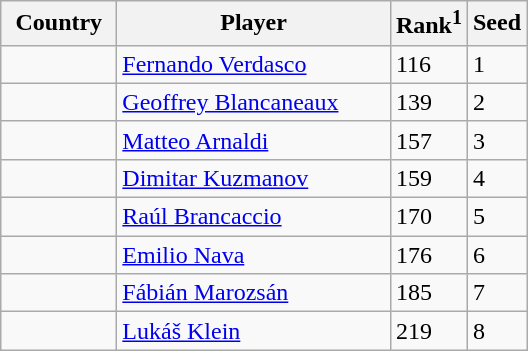<table class="sortable wikitable">
<tr>
<th width="70">Country</th>
<th width="175">Player</th>
<th>Rank<sup>1</sup></th>
<th>Seed</th>
</tr>
<tr>
<td></td>
<td><a href='#'>Fernando Verdasco</a></td>
<td>116</td>
<td>1</td>
</tr>
<tr>
<td></td>
<td><a href='#'>Geoffrey Blancaneaux</a></td>
<td>139</td>
<td>2</td>
</tr>
<tr>
<td></td>
<td><a href='#'>Matteo Arnaldi</a></td>
<td>157</td>
<td>3</td>
</tr>
<tr>
<td></td>
<td><a href='#'>Dimitar Kuzmanov</a></td>
<td>159</td>
<td>4</td>
</tr>
<tr>
<td></td>
<td><a href='#'>Raúl Brancaccio</a></td>
<td>170</td>
<td>5</td>
</tr>
<tr>
<td></td>
<td><a href='#'>Emilio Nava</a></td>
<td>176</td>
<td>6</td>
</tr>
<tr>
<td></td>
<td><a href='#'>Fábián Marozsán</a></td>
<td>185</td>
<td>7</td>
</tr>
<tr>
<td></td>
<td><a href='#'>Lukáš Klein</a></td>
<td>219</td>
<td>8</td>
</tr>
</table>
